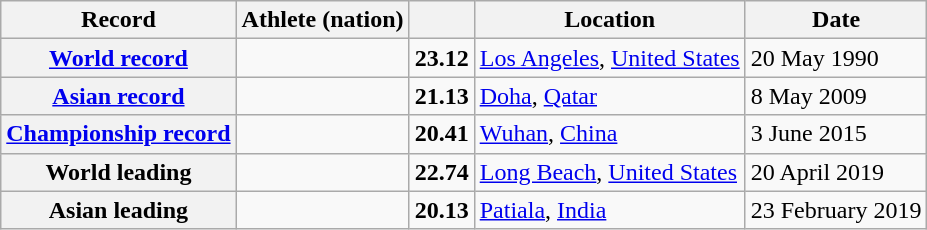<table class="wikitable">
<tr>
<th scope="col">Record</th>
<th scope="col">Athlete (nation)</th>
<th scope="col"></th>
<th scope="col">Location</th>
<th scope="col">Date</th>
</tr>
<tr>
<th scope="row"><a href='#'>World record</a></th>
<td></td>
<td align="center"><strong>23.12</strong></td>
<td><a href='#'>Los Angeles</a>, <a href='#'>United States</a></td>
<td>20 May 1990</td>
</tr>
<tr>
<th scope="row"><a href='#'>Asian record</a></th>
<td></td>
<td align="center"><strong>21.13</strong></td>
<td><a href='#'>Doha</a>, <a href='#'>Qatar</a></td>
<td>8 May 2009</td>
</tr>
<tr>
<th><a href='#'>Championship record</a></th>
<td></td>
<td align="center"><strong>20.41</strong></td>
<td><a href='#'>Wuhan</a>, <a href='#'>China</a></td>
<td>3 June 2015</td>
</tr>
<tr>
<th scope="row">World leading</th>
<td></td>
<td align="center"><strong>22.74</strong></td>
<td><a href='#'>Long Beach</a>, <a href='#'>United States</a></td>
<td>20 April 2019</td>
</tr>
<tr>
<th scope="row">Asian leading</th>
<td></td>
<td align="center"><strong>20.13</strong></td>
<td><a href='#'>Patiala</a>, <a href='#'>India</a></td>
<td>23 February 2019</td>
</tr>
</table>
